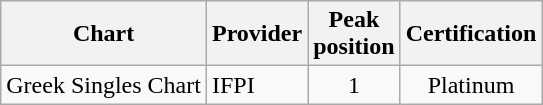<table class="wikitable">
<tr>
<th>Chart</th>
<th>Provider</th>
<th>Peak<br>position</th>
<th>Certification</th>
</tr>
<tr>
<td>Greek Singles Chart</td>
<td>IFPI</td>
<td align="center">1</td>
<td align="center">Platinum</td>
</tr>
</table>
